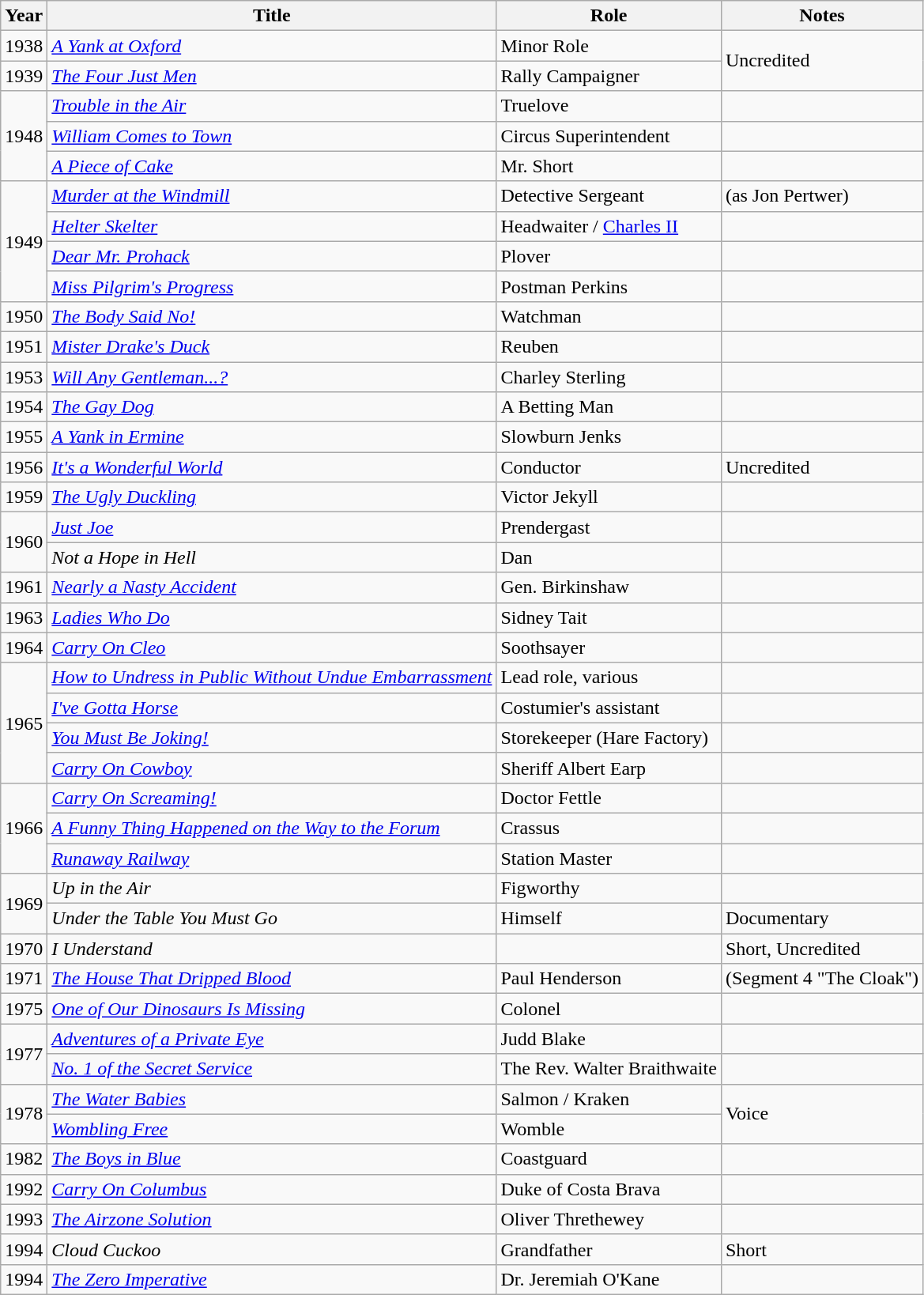<table class="wikitable sortable">
<tr>
<th>Year</th>
<th>Title</th>
<th>Role</th>
<th>Notes</th>
</tr>
<tr>
<td>1938</td>
<td><em><a href='#'>A Yank at Oxford</a></em></td>
<td>Minor Role</td>
<td rowspan="2">Uncredited</td>
</tr>
<tr>
<td>1939</td>
<td><em><a href='#'>The Four Just Men</a></em></td>
<td>Rally Campaigner</td>
</tr>
<tr>
<td rowspan=3>1948</td>
<td><em><a href='#'>Trouble in the Air</a></em></td>
<td>Truelove</td>
<td></td>
</tr>
<tr>
<td><em><a href='#'>William Comes to Town</a></em></td>
<td>Circus Superintendent</td>
<td></td>
</tr>
<tr>
<td><em><a href='#'>A Piece of Cake</a></em></td>
<td>Mr. Short</td>
<td></td>
</tr>
<tr>
<td rowspan=4>1949</td>
<td><em><a href='#'>Murder at the Windmill</a></em></td>
<td>Detective Sergeant</td>
<td>(as Jon Pertwer)</td>
</tr>
<tr>
<td><em><a href='#'>Helter Skelter</a></em></td>
<td>Headwaiter / <a href='#'>Charles II</a></td>
<td></td>
</tr>
<tr>
<td><em><a href='#'>Dear Mr. Prohack</a></em></td>
<td>Plover</td>
<td></td>
</tr>
<tr>
<td><em><a href='#'>Miss Pilgrim's Progress</a></em></td>
<td>Postman Perkins</td>
<td></td>
</tr>
<tr>
<td>1950</td>
<td><em><a href='#'>The Body Said No!</a></em></td>
<td>Watchman</td>
<td></td>
</tr>
<tr>
<td>1951</td>
<td><em><a href='#'>Mister Drake's Duck</a></em></td>
<td>Reuben</td>
<td></td>
</tr>
<tr>
<td>1953</td>
<td><em><a href='#'>Will Any Gentleman...?</a></em></td>
<td>Charley Sterling</td>
<td></td>
</tr>
<tr>
<td>1954</td>
<td><em><a href='#'>The Gay Dog</a></em></td>
<td>A Betting Man</td>
<td></td>
</tr>
<tr>
<td>1955</td>
<td><em><a href='#'>A Yank in Ermine</a></em></td>
<td>Slowburn Jenks</td>
<td></td>
</tr>
<tr>
<td>1956</td>
<td><em><a href='#'>It's a Wonderful World</a></em></td>
<td>Conductor</td>
<td>Uncredited</td>
</tr>
<tr>
<td>1959</td>
<td><em><a href='#'>The Ugly Duckling</a></em></td>
<td>Victor Jekyll</td>
<td></td>
</tr>
<tr>
<td rowspan=2>1960</td>
<td><em><a href='#'>Just Joe</a></em></td>
<td>Prendergast</td>
<td></td>
</tr>
<tr>
<td><em>Not a Hope in Hell</em></td>
<td>Dan</td>
<td></td>
</tr>
<tr>
<td>1961</td>
<td><em><a href='#'>Nearly a Nasty Accident</a></em></td>
<td>Gen. Birkinshaw</td>
<td></td>
</tr>
<tr>
<td>1963</td>
<td><em><a href='#'>Ladies Who Do</a></em></td>
<td>Sidney Tait</td>
<td></td>
</tr>
<tr>
<td>1964</td>
<td><em><a href='#'>Carry On Cleo</a></em></td>
<td>Soothsayer</td>
<td></td>
</tr>
<tr>
<td rowspan=4>1965</td>
<td><em><a href='#'>How to Undress in Public Without Undue Embarrassment</a></em></td>
<td>Lead role, various</td>
<td></td>
</tr>
<tr>
<td><em><a href='#'>I've Gotta Horse</a></em></td>
<td>Costumier's assistant</td>
<td></td>
</tr>
<tr>
<td><em><a href='#'>You Must Be Joking!</a></em></td>
<td>Storekeeper (Hare Factory)</td>
<td></td>
</tr>
<tr>
<td><em><a href='#'>Carry On Cowboy</a></em></td>
<td>Sheriff Albert Earp</td>
<td></td>
</tr>
<tr>
<td rowspan=3>1966</td>
<td><em><a href='#'>Carry On Screaming!</a></em></td>
<td>Doctor Fettle</td>
<td></td>
</tr>
<tr>
<td><em><a href='#'>A Funny Thing Happened on the Way to the Forum</a></em></td>
<td>Crassus</td>
<td></td>
</tr>
<tr>
<td><em><a href='#'>Runaway Railway</a></em></td>
<td>Station Master</td>
<td></td>
</tr>
<tr>
<td rowspan=2>1969</td>
<td><em>Up in the Air</em></td>
<td>Figworthy</td>
<td></td>
</tr>
<tr>
<td><em>Under the Table You Must Go</em></td>
<td>Himself</td>
<td>Documentary</td>
</tr>
<tr>
<td>1970</td>
<td><em>I Understand</em></td>
<td></td>
<td>Short, Uncredited</td>
</tr>
<tr>
<td>1971</td>
<td><em><a href='#'>The House That Dripped Blood</a></em></td>
<td>Paul Henderson</td>
<td>(Segment 4 "The Cloak")</td>
</tr>
<tr>
<td>1975</td>
<td><em><a href='#'>One of Our Dinosaurs Is Missing</a></em></td>
<td>Colonel</td>
<td></td>
</tr>
<tr>
<td rowspan=2>1977</td>
<td><em><a href='#'>Adventures of a Private Eye</a></em></td>
<td>Judd Blake</td>
<td></td>
</tr>
<tr>
<td><em><a href='#'>No. 1 of the Secret Service</a></em></td>
<td>The Rev. Walter Braithwaite</td>
<td></td>
</tr>
<tr>
<td rowspan=2>1978</td>
<td><em><a href='#'>The Water Babies</a></em></td>
<td>Salmon / Kraken</td>
<td rowspan="2">Voice</td>
</tr>
<tr>
<td><em><a href='#'>Wombling Free</a></em></td>
<td>Womble</td>
</tr>
<tr>
<td>1982</td>
<td><em><a href='#'>The Boys in Blue</a></em></td>
<td>Coastguard</td>
<td></td>
</tr>
<tr>
<td>1992</td>
<td><em><a href='#'>Carry On Columbus</a></em></td>
<td>Duke of Costa Brava</td>
<td></td>
</tr>
<tr>
<td>1993</td>
<td><em><a href='#'>The Airzone Solution</a></em></td>
<td>Oliver Threthewey</td>
<td></td>
</tr>
<tr>
<td>1994</td>
<td><em>Cloud Cuckoo</em></td>
<td>Grandfather</td>
<td>Short</td>
</tr>
<tr>
<td>1994</td>
<td><em><a href='#'>The Zero Imperative</a></em></td>
<td>Dr. Jeremiah O'Kane</td>
<td></td>
</tr>
</table>
